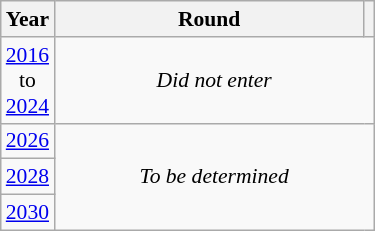<table class="wikitable" style="text-align: center; font-size:90%">
<tr>
<th>Year</th>
<th style="width:200px">Round</th>
<th></th>
</tr>
<tr>
<td><a href='#'>2016</a><br>to<br><a href='#'>2024</a></td>
<td colspan="2"><em>Did not enter</em></td>
</tr>
<tr>
<td><a href='#'>2026</a></td>
<td colspan="2" rowspan="3"><em>To be determined</em></td>
</tr>
<tr>
<td><a href='#'>2028</a></td>
</tr>
<tr>
<td><a href='#'>2030</a></td>
</tr>
</table>
